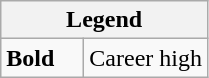<table class="wikitable">
<tr>
<th colspan="2">Legend</th>
</tr>
<tr>
<td style="width:3em;"><strong>Bold</strong></td>
<td>Career high</td>
</tr>
</table>
